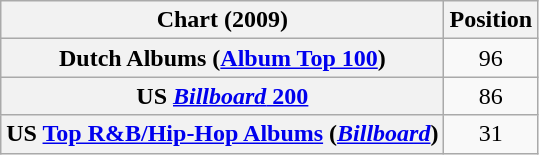<table class="wikitable sortable plainrowheaders">
<tr>
<th scope="col">Chart (2009)</th>
<th scope="col">Position</th>
</tr>
<tr>
<th scope="row">Dutch Albums (<a href='#'>Album Top 100</a>)</th>
<td style="text-align:center;">96</td>
</tr>
<tr>
<th scope="row">US <a href='#'><em>Billboard</em> 200</a></th>
<td style="text-align:center;">86</td>
</tr>
<tr>
<th scope="row">US <a href='#'>Top R&B/Hip-Hop Albums</a> (<em><a href='#'>Billboard</a></em>)</th>
<td style="text-align:center;">31</td>
</tr>
</table>
